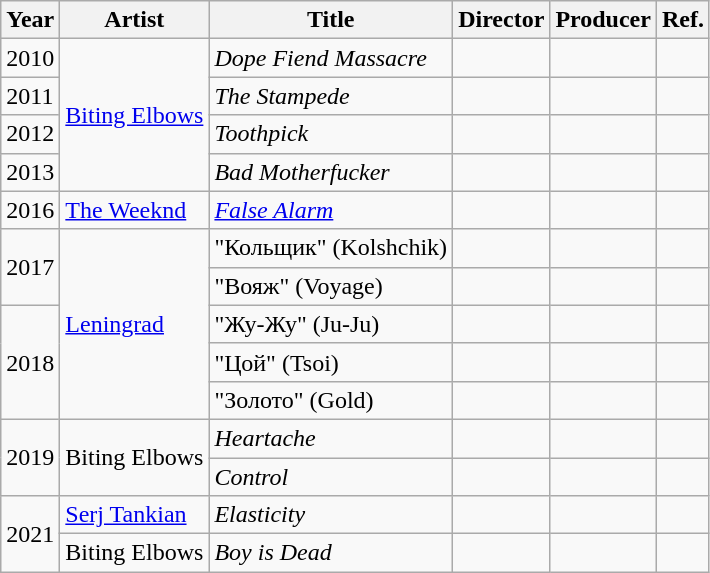<table class="wikitable">
<tr>
<th>Year</th>
<th>Artist</th>
<th>Title</th>
<th>Director</th>
<th>Producer</th>
<th>Ref.</th>
</tr>
<tr>
<td>2010</td>
<td rowspan=4><a href='#'>Biting Elbows</a></td>
<td><em>Dope Fiend Massacre</em></td>
<td></td>
<td></td>
<td></td>
</tr>
<tr>
<td>2011</td>
<td><em>The Stampede</em></td>
<td></td>
<td></td>
<td></td>
</tr>
<tr>
<td>2012</td>
<td><em>Toothpick</em></td>
<td></td>
<td></td>
<td></td>
</tr>
<tr>
<td>2013</td>
<td><em>Bad Motherfucker</em></td>
<td></td>
<td></td>
<td></td>
</tr>
<tr>
<td>2016</td>
<td><a href='#'>The Weeknd</a></td>
<td><em><a href='#'>False Alarm</a></em></td>
<td></td>
<td></td>
<td></td>
</tr>
<tr>
<td rowspan=2>2017</td>
<td rowspan=5><a href='#'>Leningrad</a></td>
<td>"Кольщик" (Kolshchik)</td>
<td></td>
<td></td>
<td></td>
</tr>
<tr>
<td>"Вояж" (Voyage)</td>
<td></td>
<td></td>
<td></td>
</tr>
<tr>
<td rowspan=3>2018</td>
<td>"Жу-Жу" (Ju-Ju)</td>
<td></td>
<td></td>
<td></td>
</tr>
<tr>
<td>"Цой" (Tsoi)</td>
<td></td>
<td></td>
</tr>
<tr>
<td>"Золото" (Gold)</td>
<td></td>
<td></td>
<td></td>
</tr>
<tr>
<td rowspan=2>2019</td>
<td rowspan=2>Biting Elbows</td>
<td><em>Heartache</em></td>
<td></td>
<td></td>
<td></td>
</tr>
<tr>
<td><em>Control</em></td>
<td></td>
<td></td>
<td></td>
</tr>
<tr>
<td rowspan=2>2021</td>
<td><a href='#'>Serj Tankian</a></td>
<td><em>Elasticity</em></td>
<td></td>
<td></td>
<td></td>
</tr>
<tr>
<td>Biting Elbows</td>
<td><em>Boy is Dead</em></td>
<td></td>
<td></td>
<td></td>
</tr>
</table>
